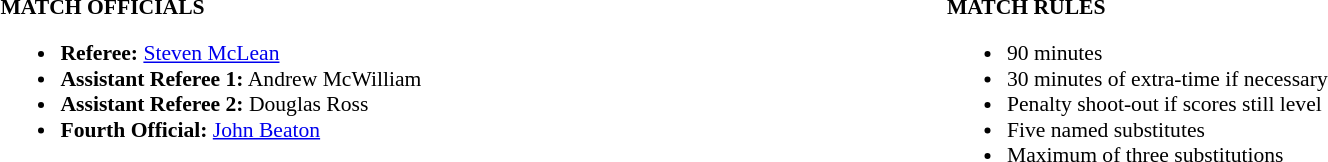<table style="width:100%; font-size:90%;">
<tr>
<td style="width:50%; vertical-align:top;"><br><strong>MATCH OFFICIALS</strong><ul><li><strong>Referee:</strong> <a href='#'>Steven McLean</a></li><li><strong>Assistant Referee 1:</strong> Andrew McWilliam</li><li><strong>Assistant Referee 2:</strong> Douglas Ross</li><li><strong>Fourth Official:</strong> <a href='#'>John Beaton</a></li></ul></td>
<td style="width:50%; vertical-align:top;"><br><strong>MATCH RULES</strong><ul><li>90 minutes</li><li>30 minutes of extra-time if necessary</li><li>Penalty shoot-out if scores still level</li><li>Five named substitutes</li><li>Maximum of three substitutions</li></ul></td>
</tr>
</table>
